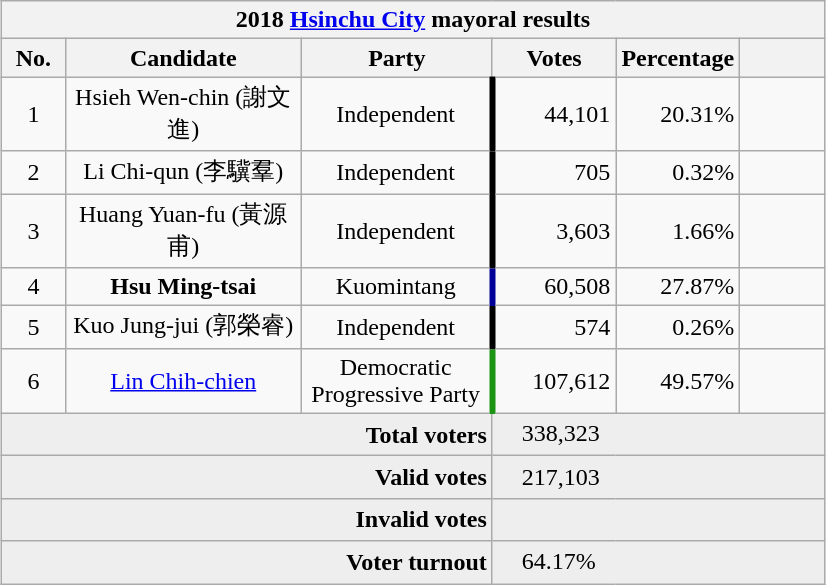<table class="wikitable collapsible" style="text-align:center;margin: 1em auto;">
<tr>
<th colspan="6">2018 <a href='#'>Hsinchu City</a> mayoral results</th>
</tr>
<tr>
<th width=35>No.</th>
<th width=150>Candidate</th>
<th width=120>Party</th>
<th width=75>Votes</th>
<th width=75>Percentage</th>
<th width=49></th>
</tr>
<tr>
<td>1</td>
<td>Hsieh Wen-chin (謝文進)</td>
<td> Independent</td>
<td style="border-left:4px solid #000000;" align="right">44,101</td>
<td align="right">20.31%</td>
<td align="center"></td>
</tr>
<tr>
<td>2</td>
<td>Li Chi-qun (李驥羣)</td>
<td> Independent</td>
<td style="border-left:4px solid #000000;" align="right">705</td>
<td align="right">0.32%</td>
<td align="center"></td>
</tr>
<tr>
<td>3</td>
<td>Huang Yuan-fu (黃源甫)</td>
<td> Independent</td>
<td style="border-left:4px solid #000000;" align="right">3,603</td>
<td align="right">1.66%</td>
<td align="center"></td>
</tr>
<tr>
<td>4</td>
<td><strong>Hsu Ming-tsai</strong></td>
<td> Kuomintang</td>
<td style="border-left:4px solid #000099;" align="right">60,508</td>
<td align="right">27.87%</td>
<td align="center"></td>
</tr>
<tr>
<td>5</td>
<td>Kuo Jung-jui (郭榮睿)</td>
<td> Independent</td>
<td style="border-left:4px solid #000000;" align="right">574</td>
<td align="right">0.26%</td>
<td align="center"></td>
</tr>
<tr>
<td>6</td>
<td><a href='#'>Lin Chih-chien</a></td>
<td>Democratic Progressive Party</td>
<td style="border-left:4px solid #1B9413;" align="right">107,612</td>
<td align="right">49.57%</td>
<td align="center"></td>
</tr>
<tr bgcolor=EEEEEE>
<td colspan="3" align="right"><strong>Total voters</strong></td>
<td colspan="3" align="left">　338,323</td>
</tr>
<tr bgcolor=EEEEEE>
<td colspan="3" align="right"><strong>Valid votes</strong></td>
<td colspan="3" align="left">　217,103</td>
</tr>
<tr bgcolor=EEEEEE>
<td colspan="3" align="right"><strong>Invalid votes</strong></td>
<td colspan="3" align="left">　</td>
</tr>
<tr bgcolor=EEEEEE>
<td colspan="3" align="right"><strong>Voter turnout</strong></td>
<td colspan="3" align="left">　64.17%</td>
</tr>
</table>
